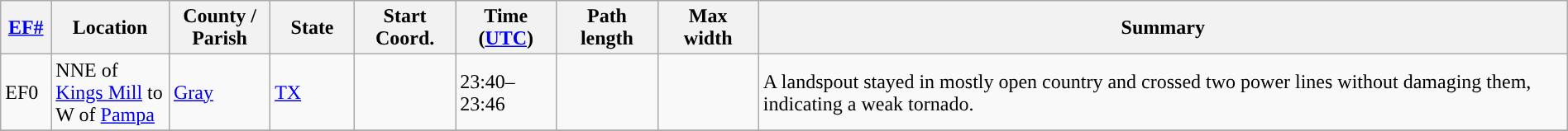<table class="wikitable sortable" style="width:100%;">
<tr>
<th scope="col"  style="width:3%; text-align:center;"><a href='#'>EF#</a></th>
<th scope="col"  style="width:7%; text-align:center;" class="unsortable">Location</th>
<th scope="col"  style="width:6%; text-align:center;" class="unsortable">County / Parish</th>
<th scope="col"  style="width:5%; text-align:center;">State</th>
<th scope="col"  style="width:6%; text-align:center;">Start Coord.</th>
<th scope="col"  style="width:6%; text-align:center;">Time (<a href='#'>UTC</a>)</th>
<th scope="col"  style="width:6%; text-align:center;">Path length</th>
<th scope="col"  style="width:6%; text-align:center;">Max width</th>
<th scope="col" class="unsortable" style="width:48%; text-align:center;">Summary</th>
</tr>
<tr>
<td>EF0</td>
<td>NNE of <a href='#'>Kings Mill</a> to W of <a href='#'>Pampa</a></td>
<td><a href='#'>Gray</a></td>
<td><a href='#'>TX</a></td>
<td></td>
<td>23:40–23:46</td>
<td></td>
<td></td>
<td>A landspout stayed in mostly open country and crossed two power lines without damaging them, indicating a weak tornado.</td>
</tr>
<tr>
</tr>
</table>
